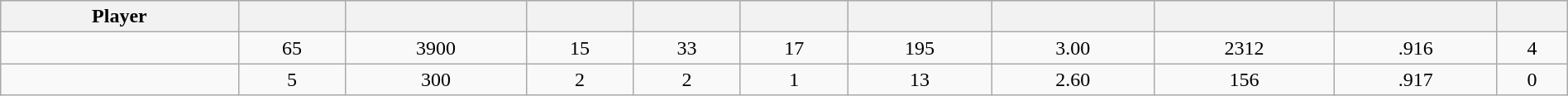<table class="wikitable sortable" style="width:100%;">
<tr style="text-align:center; background:#ddd;">
<th>Player</th>
<th></th>
<th></th>
<th></th>
<th></th>
<th></th>
<th></th>
<th></th>
<th></th>
<th></th>
<th></th>
</tr>
<tr align=center>
<td></td>
<td>65</td>
<td>3900</td>
<td>15</td>
<td>33</td>
<td>17</td>
<td>195</td>
<td>3.00</td>
<td>2312</td>
<td>.916</td>
<td>4</td>
</tr>
<tr align=center>
<td></td>
<td>5</td>
<td>300</td>
<td>2</td>
<td>2</td>
<td>1</td>
<td>13</td>
<td>2.60</td>
<td>156</td>
<td>.917</td>
<td>0</td>
</tr>
</table>
